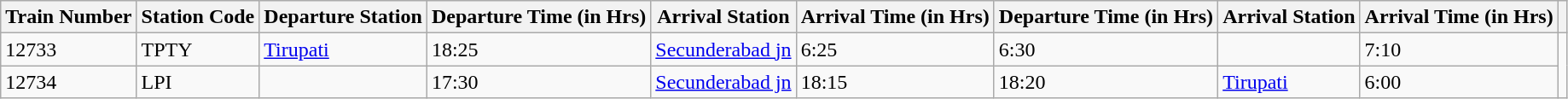<table class="wikitable">
<tr>
<th>Train Number</th>
<th>Station Code</th>
<th>Departure Station</th>
<th>Departure Time (in Hrs)</th>
<th>Arrival Station</th>
<th>Arrival Time (in Hrs)</th>
<th>Departure Time (in Hrs)</th>
<th>Arrival Station</th>
<th>Arrival Time (in Hrs)</th>
<th></th>
</tr>
<tr>
<td>12733</td>
<td>TPTY</td>
<td><a href='#'>Tirupati</a></td>
<td>18:25</td>
<td><a href='#'>Secunderabad jn</a></td>
<td>6:25</td>
<td>6:30</td>
<td></td>
<td>7:10</td>
</tr>
<tr>
<td>12734</td>
<td>LPI</td>
<td></td>
<td>17:30</td>
<td><a href='#'>Secunderabad jn</a></td>
<td>18:15</td>
<td>18:20</td>
<td><a href='#'>Tirupati</a></td>
<td>6:00</td>
</tr>
</table>
